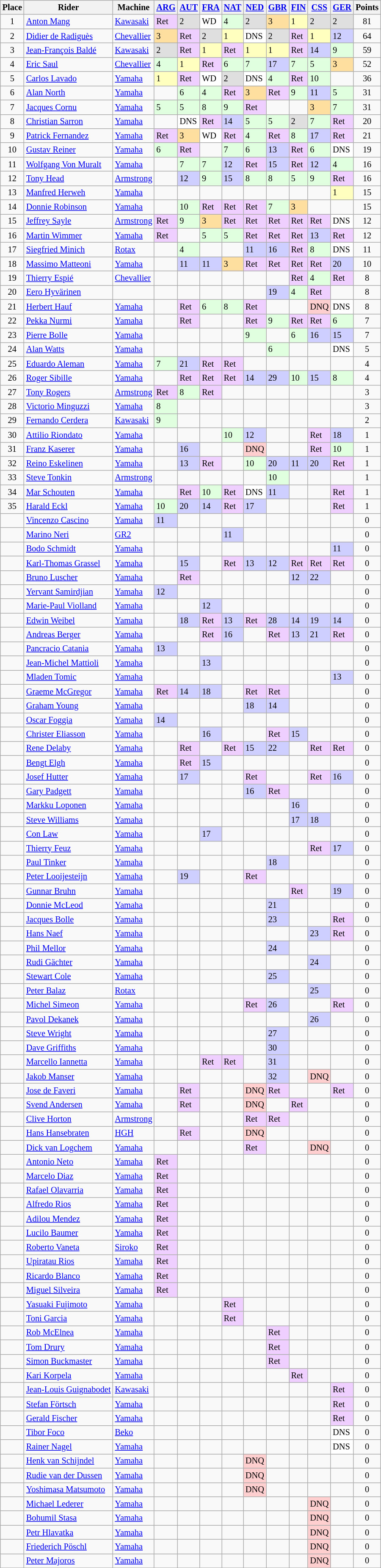<table class="wikitable" style="font-size: 85%;">
<tr>
<th>Place</th>
<th>Rider</th>
<th>Machine</th>
<th><a href='#'>ARG</a><br></th>
<th><a href='#'>AUT</a><br></th>
<th><a href='#'>FRA</a><br></th>
<th><a href='#'>NAT</a><br></th>
<th><a href='#'>NED</a><br></th>
<th><a href='#'>GBR</a><br></th>
<th><a href='#'>FIN</a><br></th>
<th><a href='#'>CSS</a><br></th>
<th><a href='#'>GER</a><br></th>
<th>Points</th>
</tr>
<tr>
<td align="center">1</td>
<td> <a href='#'>Anton Mang</a></td>
<td><a href='#'>Kawasaki</a></td>
<td style="background:#efcfff;">Ret</td>
<td style="background:#dfdfdf;">2</td>
<td style="background:#ffffff;">WD</td>
<td style="background:#dfffdf;">4</td>
<td style="background:#dfdfdf;">2</td>
<td style="background:#ffdf9f;">3</td>
<td style="background:#ffffbf;">1</td>
<td style="background:#dfdfdf;">2</td>
<td style="background:#dfdfdf;">2</td>
<td align="center">81</td>
</tr>
<tr>
<td align="center">2</td>
<td> <a href='#'>Didier de Radiguès</a></td>
<td><a href='#'>Chevallier</a></td>
<td style="background:#ffdf9f;">3</td>
<td style="background:#efcfff;">Ret</td>
<td style="background:#dfdfdf;">2</td>
<td style="background:#ffffbf;">1</td>
<td style="background:#ffffff;">DNS</td>
<td style="background:#dfdfdf;">2</td>
<td style="background:#efcfff;">Ret</td>
<td style="background:#ffffbf;">1</td>
<td style="background:#cfcfff;">12</td>
<td align="center">64</td>
</tr>
<tr>
<td align="center">3</td>
<td> <a href='#'>Jean-François Baldé</a></td>
<td><a href='#'>Kawasaki</a></td>
<td style="background:#dfdfdf;">2</td>
<td style="background:#efcfff;">Ret</td>
<td style="background:#ffffbf;">1</td>
<td style="background:#efcfff;">Ret</td>
<td style="background:#ffffbf;">1</td>
<td style="background:#ffffbf;">1</td>
<td style="background:#efcfff;">Ret</td>
<td style="background:#cfcfff;">14</td>
<td style="background:#dfffdf;">9</td>
<td align="center">59</td>
</tr>
<tr>
<td align="center">4</td>
<td> <a href='#'>Eric Saul</a></td>
<td><a href='#'>Chevallier</a></td>
<td style="background:#dfffdf;">4</td>
<td style="background:#ffffbf;">1</td>
<td style="background:#efcfff;">Ret</td>
<td style="background:#dfffdf;">6</td>
<td style="background:#dfffdf;">7</td>
<td style="background:#cfcfff;">17</td>
<td style="background:#dfffdf;">7</td>
<td style="background:#dfffdf;">5</td>
<td style="background:#ffdf9f;">3</td>
<td align="center">52</td>
</tr>
<tr>
<td align="center">5</td>
<td> <a href='#'>Carlos Lavado</a></td>
<td><a href='#'>Yamaha</a></td>
<td style="background:#ffffbf;">1</td>
<td style="background:#efcfff;">Ret</td>
<td style="background:#ffffff;">WD</td>
<td style="background:#dfdfdf;">2</td>
<td style="background:#ffffff;">DNS</td>
<td style="background:#dfffdf;">4</td>
<td style="background:#efcfff;">Ret</td>
<td style="background:#dfffdf;">10</td>
<td></td>
<td align="center">36</td>
</tr>
<tr>
<td align="center">6</td>
<td> <a href='#'>Alan North</a></td>
<td><a href='#'>Yamaha</a></td>
<td></td>
<td style="background:#dfffdf;">6</td>
<td style="background:#dfffdf;">4</td>
<td style="background:#efcfff;">Ret</td>
<td style="background:#ffdf9f;">3</td>
<td style="background:#efcfff;">Ret</td>
<td style="background:#dfffdf;">9</td>
<td style="background:#cfcfff;">11</td>
<td style="background:#dfffdf;">5</td>
<td align="center">31</td>
</tr>
<tr>
<td align="center">7</td>
<td> <a href='#'>Jacques Cornu</a></td>
<td><a href='#'>Yamaha</a></td>
<td style="background:#dfffdf;">5</td>
<td style="background:#dfffdf;">5</td>
<td style="background:#dfffdf;">8</td>
<td style="background:#dfffdf;">9</td>
<td style="background:#efcfff;">Ret</td>
<td></td>
<td></td>
<td style="background:#ffdf9f;">3</td>
<td style="background:#dfffdf;">7</td>
<td align="center">31</td>
</tr>
<tr>
<td align="center">8</td>
<td> <a href='#'>Christian Sarron</a></td>
<td><a href='#'>Yamaha</a></td>
<td></td>
<td style="background:#ffffff;">DNS</td>
<td style="background:#efcfff;">Ret</td>
<td style="background:#cfcfff;">14</td>
<td style="background:#dfffdf;">5</td>
<td style="background:#dfffdf;">5</td>
<td style="background:#dfdfdf;">2</td>
<td style="background:#dfffdf;">7</td>
<td style="background:#efcfff;">Ret</td>
<td align="center">20</td>
</tr>
<tr>
<td align="center">9</td>
<td> <a href='#'>Patrick Fernandez</a></td>
<td><a href='#'>Yamaha</a></td>
<td style="background:#efcfff;">Ret</td>
<td style="background:#ffdf9f;">3</td>
<td style="background:#ffffff;">WD</td>
<td style="background:#efcfff;">Ret</td>
<td style="background:#dfffdf;">4</td>
<td style="background:#efcfff;">Ret</td>
<td style="background:#dfffdf;">8</td>
<td style="background:#cfcfff;">17</td>
<td style="background:#efcfff;">Ret</td>
<td align="center">21</td>
</tr>
<tr>
<td align="center">10</td>
<td> <a href='#'>Gustav Reiner</a></td>
<td><a href='#'>Yamaha</a></td>
<td style="background:#dfffdf;">6</td>
<td style="background:#efcfff;">Ret</td>
<td></td>
<td style="background:#dfffdf;">7</td>
<td style="background:#dfffdf;">6</td>
<td style="background:#cfcfff;">13</td>
<td style="background:#efcfff;">Ret</td>
<td style="background:#dfffdf;">6</td>
<td style="background:#ffffff;">DNS</td>
<td align="center">19</td>
</tr>
<tr>
<td align="center">11</td>
<td> <a href='#'>Wolfgang Von Muralt</a></td>
<td><a href='#'>Yamaha</a></td>
<td></td>
<td style="background:#dfffdf;">7</td>
<td style="background:#dfffdf;">7</td>
<td style="background:#cfcfff;">12</td>
<td style="background:#efcfff;">Ret</td>
<td style="background:#cfcfff;">15</td>
<td style="background:#efcfff;">Ret</td>
<td style="background:#cfcfff;">12</td>
<td style="background:#dfffdf;">4</td>
<td align="center">16</td>
</tr>
<tr>
<td align="center">12</td>
<td> <a href='#'>Tony Head</a></td>
<td><a href='#'>Armstrong</a></td>
<td></td>
<td style="background:#cfcfff;">12</td>
<td style="background:#dfffdf;">9</td>
<td style="background:#cfcfff;">15</td>
<td style="background:#dfffdf;">8</td>
<td style="background:#dfffdf;">8</td>
<td style="background:#dfffdf;">5</td>
<td style="background:#dfffdf;">9</td>
<td style="background:#efcfff;">Ret</td>
<td align="center">16</td>
</tr>
<tr>
<td align="center">13</td>
<td> <a href='#'>Manfred Herweh</a></td>
<td><a href='#'>Yamaha</a></td>
<td></td>
<td></td>
<td></td>
<td></td>
<td></td>
<td></td>
<td></td>
<td></td>
<td style="background:#ffffbf;">1</td>
<td align="center">15</td>
</tr>
<tr>
<td align="center">14</td>
<td> <a href='#'>Donnie Robinson</a></td>
<td><a href='#'>Yamaha</a></td>
<td></td>
<td style="background:#dfffdf;">10</td>
<td style="background:#efcfff;">Ret</td>
<td style="background:#efcfff;">Ret</td>
<td style="background:#efcfff;">Ret</td>
<td style="background:#dfffdf;">7</td>
<td style="background:#ffdf9f;">3</td>
<td></td>
<td></td>
<td align="center">15</td>
</tr>
<tr>
<td align="center">15</td>
<td> <a href='#'>Jeffrey Sayle</a></td>
<td><a href='#'>Armstrong</a></td>
<td style="background:#efcfff;">Ret</td>
<td style="background:#dfffdf;">9</td>
<td style="background:#ffdf9f;">3</td>
<td style="background:#efcfff;">Ret</td>
<td style="background:#efcfff;">Ret</td>
<td style="background:#efcfff;">Ret</td>
<td style="background:#efcfff;">Ret</td>
<td style="background:#efcfff;">Ret</td>
<td style="background:#ffffff;">DNS</td>
<td align="center">12</td>
</tr>
<tr>
<td align="center">16</td>
<td> <a href='#'>Martin Wimmer</a></td>
<td><a href='#'>Yamaha</a></td>
<td style="background:#efcfff;">Ret</td>
<td></td>
<td style="background:#dfffdf;">5</td>
<td style="background:#dfffdf;">5</td>
<td style="background:#efcfff;">Ret</td>
<td style="background:#efcfff;">Ret</td>
<td style="background:#efcfff;">Ret</td>
<td style="background:#cfcfff;">13</td>
<td style="background:#efcfff;">Ret</td>
<td align="center">12</td>
</tr>
<tr>
<td align="center">17</td>
<td> <a href='#'>Siegfried Minich</a></td>
<td><a href='#'>Rotax</a></td>
<td></td>
<td style="background:#dfffdf;">4</td>
<td></td>
<td></td>
<td style="background:#cfcfff;">11</td>
<td style="background:#cfcfff;">16</td>
<td style="background:#efcfff;">Ret</td>
<td style="background:#dfffdf;">8</td>
<td style="background:#ffffff;">DNS</td>
<td align="center">11</td>
</tr>
<tr>
<td align="center">18</td>
<td> <a href='#'>Massimo Matteoni</a></td>
<td><a href='#'>Yamaha</a></td>
<td></td>
<td style="background:#cfcfff;">11</td>
<td style="background:#cfcfff;">11</td>
<td style="background:#ffdf9f;">3</td>
<td style="background:#efcfff;">Ret</td>
<td style="background:#efcfff;">Ret</td>
<td style="background:#efcfff;">Ret</td>
<td style="background:#efcfff;">Ret</td>
<td style="background:#cfcfff;">20</td>
<td align="center">10</td>
</tr>
<tr>
<td align="center">19</td>
<td> <a href='#'>Thierry Espié</a></td>
<td><a href='#'>Chevallier</a></td>
<td></td>
<td></td>
<td></td>
<td></td>
<td></td>
<td></td>
<td style="background:#efcfff;">Ret</td>
<td style="background:#dfffdf;">4</td>
<td style="background:#efcfff;">Ret</td>
<td align="center">8</td>
</tr>
<tr>
<td align="center">20</td>
<td> <a href='#'>Eero Hyvärinen</a></td>
<td></td>
<td></td>
<td></td>
<td></td>
<td></td>
<td></td>
<td style="background:#cfcfff;">19</td>
<td style="background:#dfffdf;">4</td>
<td style="background:#efcfff;">Ret</td>
<td></td>
<td align="center">8</td>
</tr>
<tr>
<td align="center">21</td>
<td> <a href='#'>Herbert Hauf</a></td>
<td><a href='#'>Yamaha</a></td>
<td></td>
<td style="background:#efcfff;">Ret</td>
<td style="background:#dfffdf;">6</td>
<td style="background:#dfffdf;">8</td>
<td style="background:#efcfff;">Ret</td>
<td></td>
<td></td>
<td style="background:#ffcfcf;">DNQ</td>
<td style="background:#ffffff;">DNS</td>
<td align="center">8</td>
</tr>
<tr>
<td align="center">22</td>
<td> <a href='#'>Pekka Nurmi</a></td>
<td><a href='#'>Yamaha</a></td>
<td></td>
<td style="background:#efcfff;">Ret</td>
<td></td>
<td></td>
<td style="background:#efcfff;">Ret</td>
<td style="background:#dfffdf;">9</td>
<td style="background:#efcfff;">Ret</td>
<td style="background:#efcfff;">Ret</td>
<td style="background:#dfffdf;">6</td>
<td align="center">7</td>
</tr>
<tr>
<td align="center">23</td>
<td> <a href='#'>Pierre Bolle</a></td>
<td><a href='#'>Yamaha</a></td>
<td></td>
<td></td>
<td></td>
<td></td>
<td style="background:#dfffdf;">9</td>
<td></td>
<td style="background:#dfffdf;">6</td>
<td style="background:#cfcfff;">16</td>
<td style="background:#cfcfff;">15</td>
<td align="center">7</td>
</tr>
<tr>
<td align="center">24</td>
<td> <a href='#'>Alan Watts</a></td>
<td><a href='#'>Yamaha</a></td>
<td></td>
<td></td>
<td></td>
<td></td>
<td></td>
<td style="background:#dfffdf;">6</td>
<td></td>
<td></td>
<td style="background:#ffffff;">DNS</td>
<td align="center">5</td>
</tr>
<tr>
<td align="center">25</td>
<td> <a href='#'>Eduardo Aleman</a></td>
<td><a href='#'>Yamaha</a></td>
<td style="background:#dfffdf;">7</td>
<td style="background:#cfcfff;">21</td>
<td style="background:#efcfff;">Ret</td>
<td style="background:#efcfff;">Ret</td>
<td></td>
<td></td>
<td></td>
<td></td>
<td></td>
<td align="center">4</td>
</tr>
<tr>
<td align="center">26</td>
<td> <a href='#'>Roger Sibille</a></td>
<td><a href='#'>Yamaha</a></td>
<td></td>
<td style="background:#efcfff;">Ret</td>
<td style="background:#efcfff;">Ret</td>
<td style="background:#efcfff;">Ret</td>
<td style="background:#cfcfff;">14</td>
<td style="background:#cfcfff;">29</td>
<td style="background:#dfffdf;">10</td>
<td style="background:#cfcfff;">15</td>
<td style="background:#dfffdf;">8</td>
<td align="center">4</td>
</tr>
<tr>
<td align="center">27</td>
<td> <a href='#'>Tony Rogers</a></td>
<td><a href='#'>Armstrong</a></td>
<td style="background:#efcfff;">Ret</td>
<td style="background:#dfffdf;">8</td>
<td style="background:#efcfff;">Ret</td>
<td></td>
<td></td>
<td></td>
<td></td>
<td></td>
<td></td>
<td align="center">3</td>
</tr>
<tr>
<td align="center">28</td>
<td> <a href='#'>Victorio Minguzzi</a></td>
<td><a href='#'>Yamaha</a></td>
<td style="background:#dfffdf;">8</td>
<td></td>
<td></td>
<td></td>
<td></td>
<td></td>
<td></td>
<td></td>
<td></td>
<td align="center">3</td>
</tr>
<tr>
<td align="center">29</td>
<td> <a href='#'>Fernando Cerdera</a></td>
<td><a href='#'>Kawasaki</a></td>
<td style="background:#dfffdf;">9</td>
<td></td>
<td></td>
<td></td>
<td></td>
<td></td>
<td></td>
<td></td>
<td></td>
<td align="center">2</td>
</tr>
<tr>
<td align="center">30</td>
<td> <a href='#'>Attilio Riondato</a></td>
<td><a href='#'>Yamaha</a></td>
<td></td>
<td></td>
<td></td>
<td style="background:#dfffdf;">10</td>
<td style="background:#cfcfff;">12</td>
<td></td>
<td></td>
<td style="background:#efcfff;">Ret</td>
<td style="background:#cfcfff;">18</td>
<td align="center">1</td>
</tr>
<tr>
<td align="center">31</td>
<td> <a href='#'>Franz Kaserer</a></td>
<td><a href='#'>Yamaha</a></td>
<td></td>
<td style="background:#cfcfff;">16</td>
<td></td>
<td></td>
<td style="background:#ffcfcf;">DNQ</td>
<td></td>
<td></td>
<td style="background:#efcfff;">Ret</td>
<td style="background:#dfffdf;">10</td>
<td align="center">1</td>
</tr>
<tr>
<td align="center">32</td>
<td> <a href='#'>Reino Eskelinen</a></td>
<td><a href='#'>Yamaha</a></td>
<td></td>
<td style="background:#cfcfff;">13</td>
<td style="background:#efcfff;">Ret</td>
<td></td>
<td style="background:#dfffdf;">10</td>
<td style="background:#cfcfff;">20</td>
<td style="background:#cfcfff;">11</td>
<td style="background:#cfcfff;">20</td>
<td style="background:#efcfff;">Ret</td>
<td align="center">1</td>
</tr>
<tr>
<td align="center">33</td>
<td> <a href='#'>Steve Tonkin</a></td>
<td><a href='#'>Armstrong</a></td>
<td></td>
<td></td>
<td></td>
<td></td>
<td></td>
<td style="background:#dfffdf;">10</td>
<td></td>
<td></td>
<td></td>
<td align="center">1</td>
</tr>
<tr>
<td align="center">34</td>
<td> <a href='#'>Mar Schouten</a></td>
<td><a href='#'>Yamaha</a></td>
<td></td>
<td style="background:#efcfff;">Ret</td>
<td style="background:#dfffdf;">10</td>
<td style="background:#efcfff;">Ret</td>
<td style="background:#ffffff;">DNS</td>
<td style="background:#cfcfff;">11</td>
<td></td>
<td></td>
<td style="background:#efcfff;">Ret</td>
<td align="center">1</td>
</tr>
<tr>
<td align="center">35</td>
<td> <a href='#'>Harald Eckl</a></td>
<td><a href='#'>Yamaha</a></td>
<td style="background:#dfffdf;">10</td>
<td style="background:#cfcfff;">20</td>
<td style="background:#cfcfff;">14</td>
<td style="background:#efcfff;">Ret</td>
<td style="background:#cfcfff;">17</td>
<td></td>
<td></td>
<td></td>
<td style="background:#efcfff;">Ret</td>
<td align="center">1</td>
</tr>
<tr>
<td align="center"></td>
<td> <a href='#'>Vincenzo Cascino</a></td>
<td><a href='#'>Yamaha</a></td>
<td style="background:#cfcfff;">11</td>
<td></td>
<td></td>
<td></td>
<td></td>
<td></td>
<td></td>
<td></td>
<td></td>
<td align="center">0</td>
</tr>
<tr>
<td align="center"></td>
<td> <a href='#'>Marino Neri</a></td>
<td><a href='#'>GR2</a></td>
<td></td>
<td></td>
<td></td>
<td style="background:#cfcfff;">11</td>
<td></td>
<td></td>
<td></td>
<td></td>
<td></td>
<td align="center">0</td>
</tr>
<tr>
<td align="center"></td>
<td> <a href='#'>Bodo Schmidt</a></td>
<td><a href='#'>Yamaha</a></td>
<td></td>
<td></td>
<td></td>
<td></td>
<td></td>
<td></td>
<td></td>
<td></td>
<td style="background:#cfcfff;">11</td>
<td align="center">0</td>
</tr>
<tr>
<td align="center"></td>
<td> <a href='#'>Karl-Thomas Grassel</a></td>
<td><a href='#'>Yamaha</a></td>
<td></td>
<td style="background:#cfcfff;">15</td>
<td></td>
<td style="background:#efcfff;">Ret</td>
<td style="background:#cfcfff;">13</td>
<td style="background:#cfcfff;">12</td>
<td style="background:#efcfff;">Ret</td>
<td style="background:#efcfff;">Ret</td>
<td style="background:#efcfff;">Ret</td>
<td align="center">0</td>
</tr>
<tr>
<td align="center"></td>
<td> <a href='#'>Bruno Luscher</a></td>
<td><a href='#'>Yamaha</a></td>
<td></td>
<td style="background:#efcfff;">Ret</td>
<td></td>
<td></td>
<td></td>
<td></td>
<td style="background:#cfcfff;">12</td>
<td style="background:#cfcfff;">22</td>
<td></td>
<td align="center">0</td>
</tr>
<tr>
<td align="center"></td>
<td> <a href='#'>Yervant Samirdjian</a></td>
<td><a href='#'>Yamaha</a></td>
<td style="background:#cfcfff;">12</td>
<td></td>
<td></td>
<td></td>
<td></td>
<td></td>
<td></td>
<td></td>
<td></td>
<td align="center">0</td>
</tr>
<tr>
<td align="center"></td>
<td> <a href='#'>Marie-Paul Violland</a></td>
<td><a href='#'>Yamaha</a></td>
<td></td>
<td></td>
<td style="background:#cfcfff;">12</td>
<td></td>
<td></td>
<td></td>
<td></td>
<td></td>
<td></td>
<td align="center">0</td>
</tr>
<tr>
<td align="center"></td>
<td> <a href='#'>Edwin Weibel</a></td>
<td><a href='#'>Yamaha</a></td>
<td></td>
<td style="background:#cfcfff;">18</td>
<td style="background:#efcfff;">Ret</td>
<td style="background:#cfcfff;">13</td>
<td style="background:#efcfff;">Ret</td>
<td style="background:#cfcfff;">28</td>
<td style="background:#cfcfff;">14</td>
<td style="background:#cfcfff;">19</td>
<td style="background:#cfcfff;">14</td>
<td align="center">0</td>
</tr>
<tr>
<td align="center"></td>
<td> <a href='#'>Andreas Berger</a></td>
<td><a href='#'>Yamaha</a></td>
<td></td>
<td></td>
<td style="background:#efcfff;">Ret</td>
<td style="background:#cfcfff;">16</td>
<td></td>
<td style="background:#efcfff;">Ret</td>
<td style="background:#cfcfff;">13</td>
<td style="background:#cfcfff;">21</td>
<td style="background:#efcfff;">Ret</td>
<td align="center">0</td>
</tr>
<tr>
<td align="center"></td>
<td> <a href='#'>Pancracio Catania</a></td>
<td><a href='#'>Yamaha</a></td>
<td style="background:#cfcfff;">13</td>
<td></td>
<td></td>
<td></td>
<td></td>
<td></td>
<td></td>
<td></td>
<td></td>
<td align="center">0</td>
</tr>
<tr>
<td align="center"></td>
<td> <a href='#'>Jean-Michel Mattioli</a></td>
<td><a href='#'>Yamaha</a></td>
<td></td>
<td></td>
<td style="background:#cfcfff;">13</td>
<td></td>
<td></td>
<td></td>
<td></td>
<td></td>
<td></td>
<td align="center">0</td>
</tr>
<tr>
<td align="center"></td>
<td> <a href='#'>Mladen Tomic</a></td>
<td><a href='#'>Yamaha</a></td>
<td></td>
<td></td>
<td></td>
<td></td>
<td></td>
<td></td>
<td></td>
<td></td>
<td style="background:#cfcfff;">13</td>
<td align="center">0</td>
</tr>
<tr>
<td align="center"></td>
<td> <a href='#'>Graeme McGregor</a></td>
<td><a href='#'>Yamaha</a></td>
<td style="background:#efcfff;">Ret</td>
<td style="background:#cfcfff;">14</td>
<td style="background:#cfcfff;">18</td>
<td></td>
<td style="background:#efcfff;">Ret</td>
<td style="background:#efcfff;">Ret</td>
<td></td>
<td></td>
<td></td>
<td align="center">0</td>
</tr>
<tr>
<td align="center"></td>
<td> <a href='#'>Graham Young</a></td>
<td><a href='#'>Yamaha</a></td>
<td></td>
<td></td>
<td></td>
<td></td>
<td style="background:#cfcfff;">18</td>
<td style="background:#cfcfff;">14</td>
<td></td>
<td></td>
<td></td>
<td align="center">0</td>
</tr>
<tr>
<td align="center"></td>
<td> <a href='#'>Oscar Foggia</a></td>
<td><a href='#'>Yamaha</a></td>
<td style="background:#cfcfff;">14</td>
<td></td>
<td></td>
<td></td>
<td></td>
<td></td>
<td></td>
<td></td>
<td></td>
<td align="center">0</td>
</tr>
<tr>
<td align="center"></td>
<td> <a href='#'>Christer Eliasson</a></td>
<td><a href='#'>Yamaha</a></td>
<td></td>
<td></td>
<td style="background:#cfcfff;">16</td>
<td></td>
<td></td>
<td style="background:#efcfff;">Ret</td>
<td style="background:#cfcfff;">15</td>
<td></td>
<td></td>
<td align="center">0</td>
</tr>
<tr>
<td align="center"></td>
<td> <a href='#'>Rene Delaby</a></td>
<td><a href='#'>Yamaha</a></td>
<td></td>
<td style="background:#efcfff;">Ret</td>
<td></td>
<td style="background:#efcfff;">Ret</td>
<td style="background:#cfcfff;">15</td>
<td style="background:#cfcfff;">22</td>
<td></td>
<td style="background:#efcfff;">Ret</td>
<td style="background:#efcfff;">Ret</td>
<td align="center">0</td>
</tr>
<tr>
<td align="center"></td>
<td> <a href='#'>Bengt Elgh</a></td>
<td><a href='#'>Yamaha</a></td>
<td></td>
<td style="background:#efcfff;">Ret</td>
<td style="background:#cfcfff;">15</td>
<td></td>
<td></td>
<td></td>
<td></td>
<td></td>
<td></td>
<td align="center">0</td>
</tr>
<tr>
<td align="center"></td>
<td> <a href='#'>Josef Hutter</a></td>
<td><a href='#'>Yamaha</a></td>
<td></td>
<td style="background:#cfcfff;">17</td>
<td></td>
<td></td>
<td style="background:#efcfff;">Ret</td>
<td></td>
<td></td>
<td style="background:#efcfff;">Ret</td>
<td style="background:#cfcfff;">16</td>
<td align="center">0</td>
</tr>
<tr>
<td align="center"></td>
<td> <a href='#'>Gary Padgett</a></td>
<td><a href='#'>Yamaha</a></td>
<td></td>
<td></td>
<td></td>
<td></td>
<td style="background:#cfcfff;">16</td>
<td style="background:#efcfff;">Ret</td>
<td></td>
<td></td>
<td></td>
<td align="center">0</td>
</tr>
<tr>
<td align="center"></td>
<td> <a href='#'>Markku Loponen</a></td>
<td><a href='#'>Yamaha</a></td>
<td></td>
<td></td>
<td></td>
<td></td>
<td></td>
<td></td>
<td style="background:#cfcfff;">16</td>
<td></td>
<td></td>
<td align="center">0</td>
</tr>
<tr>
<td align="center"></td>
<td> <a href='#'>Steve Williams</a></td>
<td><a href='#'>Yamaha</a></td>
<td></td>
<td></td>
<td></td>
<td></td>
<td></td>
<td></td>
<td style="background:#cfcfff;">17</td>
<td style="background:#cfcfff;">18</td>
<td></td>
<td align="center">0</td>
</tr>
<tr>
<td align="center"></td>
<td> <a href='#'>Con Law</a></td>
<td><a href='#'>Yamaha</a></td>
<td></td>
<td></td>
<td style="background:#cfcfff;">17</td>
<td></td>
<td></td>
<td></td>
<td></td>
<td></td>
<td></td>
<td align="center">0</td>
</tr>
<tr>
<td align="center"></td>
<td> <a href='#'>Thierry Feuz</a></td>
<td><a href='#'>Yamaha</a></td>
<td></td>
<td></td>
<td></td>
<td></td>
<td></td>
<td></td>
<td></td>
<td style="background:#efcfff;">Ret</td>
<td style="background:#cfcfff;">17</td>
<td align="center">0</td>
</tr>
<tr>
<td align="center"></td>
<td> <a href='#'>Paul Tinker</a></td>
<td><a href='#'>Yamaha</a></td>
<td></td>
<td></td>
<td></td>
<td></td>
<td></td>
<td style="background:#cfcfff;">18</td>
<td></td>
<td></td>
<td></td>
<td align="center">0</td>
</tr>
<tr>
<td align="center"></td>
<td> <a href='#'>Peter Looijesteijn</a></td>
<td><a href='#'>Yamaha</a></td>
<td></td>
<td style="background:#cfcfff;">19</td>
<td></td>
<td></td>
<td style="background:#efcfff;">Ret</td>
<td></td>
<td></td>
<td></td>
<td></td>
<td align="center">0</td>
</tr>
<tr>
<td align="center"></td>
<td> <a href='#'>Gunnar Bruhn</a></td>
<td><a href='#'>Yamaha</a></td>
<td></td>
<td></td>
<td></td>
<td></td>
<td></td>
<td></td>
<td style="background:#efcfff;">Ret</td>
<td></td>
<td style="background:#cfcfff;">19</td>
<td align="center">0</td>
</tr>
<tr>
<td align="center"></td>
<td> <a href='#'>Donnie McLeod</a></td>
<td><a href='#'>Yamaha</a></td>
<td></td>
<td></td>
<td></td>
<td></td>
<td></td>
<td style="background:#cfcfff;">21</td>
<td></td>
<td></td>
<td></td>
<td align="center">0</td>
</tr>
<tr>
<td align="center"></td>
<td> <a href='#'>Jacques Bolle</a></td>
<td><a href='#'>Yamaha</a></td>
<td></td>
<td></td>
<td></td>
<td></td>
<td></td>
<td style="background:#cfcfff;">23</td>
<td></td>
<td></td>
<td style="background:#efcfff;">Ret</td>
<td align="center">0</td>
</tr>
<tr>
<td align="center"></td>
<td> <a href='#'>Hans Naef</a></td>
<td><a href='#'>Yamaha</a></td>
<td></td>
<td></td>
<td></td>
<td></td>
<td></td>
<td></td>
<td></td>
<td style="background:#cfcfff;">23</td>
<td style="background:#efcfff;">Ret</td>
<td align="center">0</td>
</tr>
<tr>
<td align="center"></td>
<td> <a href='#'>Phil Mellor</a></td>
<td><a href='#'>Yamaha</a></td>
<td></td>
<td></td>
<td></td>
<td></td>
<td></td>
<td style="background:#cfcfff;">24</td>
<td></td>
<td></td>
<td></td>
<td align="center">0</td>
</tr>
<tr>
<td align="center"></td>
<td> <a href='#'>Rudi Gächter</a></td>
<td><a href='#'>Yamaha</a></td>
<td></td>
<td></td>
<td></td>
<td></td>
<td></td>
<td></td>
<td></td>
<td style="background:#cfcfff;">24</td>
<td></td>
<td align="center">0</td>
</tr>
<tr>
<td align="center"></td>
<td> <a href='#'>Stewart Cole</a></td>
<td><a href='#'>Yamaha</a></td>
<td></td>
<td></td>
<td></td>
<td></td>
<td></td>
<td style="background:#cfcfff;">25</td>
<td></td>
<td></td>
<td></td>
<td align="center">0</td>
</tr>
<tr>
<td align="center"></td>
<td> <a href='#'>Peter Balaz</a></td>
<td><a href='#'>Rotax</a></td>
<td></td>
<td></td>
<td></td>
<td></td>
<td></td>
<td></td>
<td></td>
<td style="background:#cfcfff;">25</td>
<td></td>
<td align="center">0</td>
</tr>
<tr>
<td align="center"></td>
<td> <a href='#'>Michel Simeon</a></td>
<td><a href='#'>Yamaha</a></td>
<td></td>
<td></td>
<td></td>
<td></td>
<td style="background:#efcfff;">Ret</td>
<td style="background:#cfcfff;">26</td>
<td></td>
<td></td>
<td style="background:#efcfff;">Ret</td>
<td align="center">0</td>
</tr>
<tr>
<td align="center"></td>
<td> <a href='#'>Pavol Dekanek</a></td>
<td><a href='#'>Yamaha</a></td>
<td></td>
<td></td>
<td></td>
<td></td>
<td></td>
<td></td>
<td></td>
<td style="background:#cfcfff;">26</td>
<td></td>
<td align="center">0</td>
</tr>
<tr>
<td align="center"></td>
<td> <a href='#'>Steve Wright</a></td>
<td><a href='#'>Yamaha</a></td>
<td></td>
<td></td>
<td></td>
<td></td>
<td></td>
<td style="background:#cfcfff;">27</td>
<td></td>
<td></td>
<td></td>
<td align="center">0</td>
</tr>
<tr>
<td align="center"></td>
<td> <a href='#'>Dave Griffiths</a></td>
<td><a href='#'>Yamaha</a></td>
<td></td>
<td></td>
<td></td>
<td></td>
<td></td>
<td style="background:#cfcfff;">30</td>
<td></td>
<td></td>
<td></td>
<td align="center">0</td>
</tr>
<tr>
<td align="center"></td>
<td> <a href='#'>Marcello Iannetta</a></td>
<td><a href='#'>Yamaha</a></td>
<td></td>
<td></td>
<td style="background:#efcfff;">Ret</td>
<td style="background:#efcfff;">Ret</td>
<td></td>
<td style="background:#cfcfff;">31</td>
<td></td>
<td></td>
<td></td>
<td align="center">0</td>
</tr>
<tr>
<td align="center"></td>
<td> <a href='#'>Jakob Manser</a></td>
<td><a href='#'>Yamaha</a></td>
<td></td>
<td></td>
<td></td>
<td></td>
<td></td>
<td style="background:#cfcfff;">32</td>
<td></td>
<td style="background:#ffcfcf;">DNQ</td>
<td></td>
<td align="center">0</td>
</tr>
<tr>
<td align="center"></td>
<td> <a href='#'>Jose de Faveri</a></td>
<td><a href='#'>Yamaha</a></td>
<td></td>
<td style="background:#efcfff;">Ret</td>
<td></td>
<td></td>
<td style="background:#ffcfcf;">DNQ</td>
<td style="background:#efcfff;">Ret</td>
<td></td>
<td></td>
<td style="background:#efcfff;">Ret</td>
<td align="center">0</td>
</tr>
<tr>
<td align="center"></td>
<td> <a href='#'>Svend Andersen</a></td>
<td><a href='#'>Yamaha</a></td>
<td></td>
<td style="background:#efcfff;">Ret</td>
<td></td>
<td></td>
<td style="background:#ffcfcf;">DNQ</td>
<td></td>
<td style="background:#efcfff;">Ret</td>
<td></td>
<td></td>
<td align="center">0</td>
</tr>
<tr>
<td align="center"></td>
<td> <a href='#'>Clive Horton</a></td>
<td><a href='#'>Armstrong</a></td>
<td></td>
<td></td>
<td></td>
<td></td>
<td style="background:#efcfff;">Ret</td>
<td style="background:#efcfff;">Ret</td>
<td></td>
<td></td>
<td></td>
<td align="center">0</td>
</tr>
<tr>
<td align="center"></td>
<td> <a href='#'>Hans Hansebraten</a></td>
<td><a href='#'>HGH</a></td>
<td></td>
<td style="background:#efcfff;">Ret</td>
<td></td>
<td></td>
<td style="background:#ffcfcf;">DNQ</td>
<td></td>
<td></td>
<td></td>
<td></td>
<td align="center">0</td>
</tr>
<tr>
<td align="center"></td>
<td> <a href='#'>Dick van Logchem</a></td>
<td><a href='#'>Yamaha</a></td>
<td></td>
<td></td>
<td></td>
<td></td>
<td style="background:#efcfff;">Ret</td>
<td></td>
<td></td>
<td style="background:#ffcfcf;">DNQ</td>
<td></td>
<td align="center">0</td>
</tr>
<tr>
<td align="center"></td>
<td> <a href='#'>Antonio Neto</a></td>
<td><a href='#'>Yamaha</a></td>
<td style="background:#efcfff;">Ret</td>
<td></td>
<td></td>
<td></td>
<td></td>
<td></td>
<td></td>
<td></td>
<td></td>
<td align="center">0</td>
</tr>
<tr>
<td align="center"></td>
<td> <a href='#'>Marcelo Diaz</a></td>
<td><a href='#'>Yamaha</a></td>
<td style="background:#efcfff;">Ret</td>
<td></td>
<td></td>
<td></td>
<td></td>
<td></td>
<td></td>
<td></td>
<td></td>
<td align="center">0</td>
</tr>
<tr>
<td align="center"></td>
<td> <a href='#'>Rafael Olavarria</a></td>
<td><a href='#'>Yamaha</a></td>
<td style="background:#efcfff;">Ret</td>
<td></td>
<td></td>
<td></td>
<td></td>
<td></td>
<td></td>
<td></td>
<td></td>
<td align="center">0</td>
</tr>
<tr>
<td align="center"></td>
<td> <a href='#'>Alfredo Rios</a></td>
<td><a href='#'>Yamaha</a></td>
<td style="background:#efcfff;">Ret</td>
<td></td>
<td></td>
<td></td>
<td></td>
<td></td>
<td></td>
<td></td>
<td></td>
<td align="center">0</td>
</tr>
<tr>
<td align="center"></td>
<td> <a href='#'>Adilou Mendez</a></td>
<td><a href='#'>Yamaha</a></td>
<td style="background:#efcfff;">Ret</td>
<td></td>
<td></td>
<td></td>
<td></td>
<td></td>
<td></td>
<td></td>
<td></td>
<td align="center">0</td>
</tr>
<tr>
<td align="center"></td>
<td> <a href='#'>Lucilo Baumer</a></td>
<td><a href='#'>Yamaha</a></td>
<td style="background:#efcfff;">Ret</td>
<td></td>
<td></td>
<td></td>
<td></td>
<td></td>
<td></td>
<td></td>
<td></td>
<td align="center">0</td>
</tr>
<tr>
<td align="center"></td>
<td> <a href='#'>Roberto Vaneta</a></td>
<td><a href='#'>Siroko</a></td>
<td style="background:#efcfff;">Ret</td>
<td></td>
<td></td>
<td></td>
<td></td>
<td></td>
<td></td>
<td></td>
<td></td>
<td align="center">0</td>
</tr>
<tr>
<td align="center"></td>
<td> <a href='#'>Upiratau Rios</a></td>
<td><a href='#'>Yamaha</a></td>
<td style="background:#efcfff;">Ret</td>
<td></td>
<td></td>
<td></td>
<td></td>
<td></td>
<td></td>
<td></td>
<td></td>
<td align="center">0</td>
</tr>
<tr>
<td align="center"></td>
<td> <a href='#'>Ricardo Blanco</a></td>
<td><a href='#'>Yamaha</a></td>
<td style="background:#efcfff;">Ret</td>
<td></td>
<td></td>
<td></td>
<td></td>
<td></td>
<td></td>
<td></td>
<td></td>
<td align="center">0</td>
</tr>
<tr>
<td align="center"></td>
<td> <a href='#'>Miguel Silveira</a></td>
<td><a href='#'>Yamaha</a></td>
<td style="background:#efcfff;">Ret</td>
<td></td>
<td></td>
<td></td>
<td></td>
<td></td>
<td></td>
<td></td>
<td></td>
<td align="center">0</td>
</tr>
<tr>
<td align="center"></td>
<td> <a href='#'>Yasuaki Fujimoto</a></td>
<td><a href='#'>Yamaha</a></td>
<td></td>
<td></td>
<td></td>
<td style="background:#efcfff;">Ret</td>
<td></td>
<td></td>
<td></td>
<td></td>
<td></td>
<td align="center">0</td>
</tr>
<tr>
<td align="center"></td>
<td> <a href='#'>Toni Garcia</a></td>
<td><a href='#'>Yamaha</a></td>
<td></td>
<td></td>
<td></td>
<td style="background:#efcfff;">Ret</td>
<td></td>
<td></td>
<td></td>
<td></td>
<td></td>
<td align="center">0</td>
</tr>
<tr>
<td align="center"></td>
<td> <a href='#'>Rob McElnea</a></td>
<td><a href='#'>Yamaha</a></td>
<td></td>
<td></td>
<td></td>
<td></td>
<td></td>
<td style="background:#efcfff;">Ret</td>
<td></td>
<td></td>
<td></td>
<td align="center">0</td>
</tr>
<tr>
<td align="center"></td>
<td> <a href='#'>Tom Drury</a></td>
<td><a href='#'>Yamaha</a></td>
<td></td>
<td></td>
<td></td>
<td></td>
<td></td>
<td style="background:#efcfff;">Ret</td>
<td></td>
<td></td>
<td></td>
<td align="center">0</td>
</tr>
<tr>
<td align="center"></td>
<td> <a href='#'>Simon Buckmaster</a></td>
<td><a href='#'>Yamaha</a></td>
<td></td>
<td></td>
<td></td>
<td></td>
<td></td>
<td style="background:#efcfff;">Ret</td>
<td></td>
<td></td>
<td></td>
<td align="center">0</td>
</tr>
<tr>
<td align="center"></td>
<td> <a href='#'>Kari Korpela</a></td>
<td><a href='#'>Yamaha</a></td>
<td></td>
<td></td>
<td></td>
<td></td>
<td></td>
<td></td>
<td style="background:#efcfff;">Ret</td>
<td></td>
<td></td>
<td align="center">0</td>
</tr>
<tr>
<td align="center"></td>
<td> <a href='#'>Jean-Louis Guignabodet</a></td>
<td><a href='#'>Kawasaki</a></td>
<td></td>
<td></td>
<td></td>
<td></td>
<td></td>
<td></td>
<td></td>
<td></td>
<td style="background:#efcfff;">Ret</td>
<td align="center">0</td>
</tr>
<tr>
<td align="center"></td>
<td> <a href='#'>Stefan Förtsch</a></td>
<td><a href='#'>Yamaha</a></td>
<td></td>
<td></td>
<td></td>
<td></td>
<td></td>
<td></td>
<td></td>
<td></td>
<td style="background:#efcfff;">Ret</td>
<td align="center">0</td>
</tr>
<tr>
<td align="center"></td>
<td> <a href='#'>Gerald Fischer</a></td>
<td><a href='#'>Yamaha</a></td>
<td></td>
<td></td>
<td></td>
<td></td>
<td></td>
<td></td>
<td></td>
<td></td>
<td style="background:#efcfff;">Ret</td>
<td align="center">0</td>
</tr>
<tr>
<td align="center"></td>
<td> <a href='#'>Tibor Foco</a></td>
<td><a href='#'>Beko</a></td>
<td></td>
<td></td>
<td></td>
<td></td>
<td></td>
<td></td>
<td></td>
<td></td>
<td style="background:#ffffff;">DNS</td>
<td align="center">0</td>
</tr>
<tr>
<td align="center"></td>
<td> <a href='#'>Rainer Nagel</a></td>
<td><a href='#'>Yamaha</a></td>
<td></td>
<td></td>
<td></td>
<td></td>
<td></td>
<td></td>
<td></td>
<td></td>
<td style="background:#ffffff;">DNS</td>
<td align="center">0</td>
</tr>
<tr>
<td align="center"></td>
<td> <a href='#'>Henk van Schijndel</a></td>
<td><a href='#'>Yamaha</a></td>
<td></td>
<td></td>
<td></td>
<td></td>
<td style="background:#ffcfcf;">DNQ</td>
<td></td>
<td></td>
<td></td>
<td></td>
<td align="center">0</td>
</tr>
<tr>
<td align="center"></td>
<td> <a href='#'>Rudie van der Dussen</a></td>
<td><a href='#'>Yamaha</a></td>
<td></td>
<td></td>
<td></td>
<td></td>
<td style="background:#ffcfcf;">DNQ</td>
<td></td>
<td></td>
<td></td>
<td></td>
<td align="center">0</td>
</tr>
<tr>
<td align="center"></td>
<td> <a href='#'>Yoshimasa Matsumoto</a></td>
<td><a href='#'>Yamaha</a></td>
<td></td>
<td></td>
<td></td>
<td></td>
<td style="background:#ffcfcf;">DNQ</td>
<td></td>
<td></td>
<td></td>
<td></td>
<td align="center">0</td>
</tr>
<tr>
<td align="center"></td>
<td> <a href='#'>Michael Lederer</a></td>
<td><a href='#'>Yamaha</a></td>
<td></td>
<td></td>
<td></td>
<td></td>
<td></td>
<td></td>
<td></td>
<td style="background:#ffcfcf;">DNQ</td>
<td></td>
<td align="center">0</td>
</tr>
<tr>
<td align="center"></td>
<td> <a href='#'>Bohumil Stasa</a></td>
<td><a href='#'>Yamaha</a></td>
<td></td>
<td></td>
<td></td>
<td></td>
<td></td>
<td></td>
<td></td>
<td style="background:#ffcfcf;">DNQ</td>
<td></td>
<td align="center">0</td>
</tr>
<tr>
<td align="center"></td>
<td> <a href='#'>Petr Hlavatka</a></td>
<td><a href='#'>Yamaha</a></td>
<td></td>
<td></td>
<td></td>
<td></td>
<td></td>
<td></td>
<td></td>
<td style="background:#ffcfcf;">DNQ</td>
<td></td>
<td align="center">0</td>
</tr>
<tr>
<td align="center"></td>
<td> <a href='#'>Friederich Pöschl</a></td>
<td><a href='#'>Yamaha</a></td>
<td></td>
<td></td>
<td></td>
<td></td>
<td></td>
<td></td>
<td></td>
<td style="background:#ffcfcf;">DNQ</td>
<td></td>
<td align="center">0</td>
</tr>
<tr>
<td align="center"></td>
<td> <a href='#'>Peter Majoros</a></td>
<td><a href='#'>Yamaha</a></td>
<td></td>
<td></td>
<td></td>
<td></td>
<td></td>
<td></td>
<td></td>
<td style="background:#ffcfcf;">DNQ</td>
<td></td>
<td align="center">0</td>
</tr>
</table>
